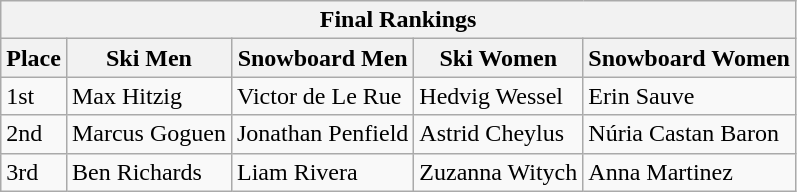<table class="wikitable">
<tr>
<th colspan="5">Final Rankings</th>
</tr>
<tr>
<th>Place</th>
<th>Ski Men</th>
<th>Snowboard Men</th>
<th>Ski Women</th>
<th>Snowboard Women</th>
</tr>
<tr>
<td>1st</td>
<td> Max Hitzig</td>
<td> Victor de Le Rue</td>
<td> Hedvig Wessel</td>
<td> Erin Sauve</td>
</tr>
<tr>
<td>2nd</td>
<td> Marcus Goguen</td>
<td> Jonathan Penfield</td>
<td> Astrid Cheylus</td>
<td> Núria Castan Baron</td>
</tr>
<tr>
<td>3rd</td>
<td> Ben Richards</td>
<td> Liam Rivera</td>
<td> Zuzanna Witych</td>
<td> Anna Martinez</td>
</tr>
</table>
